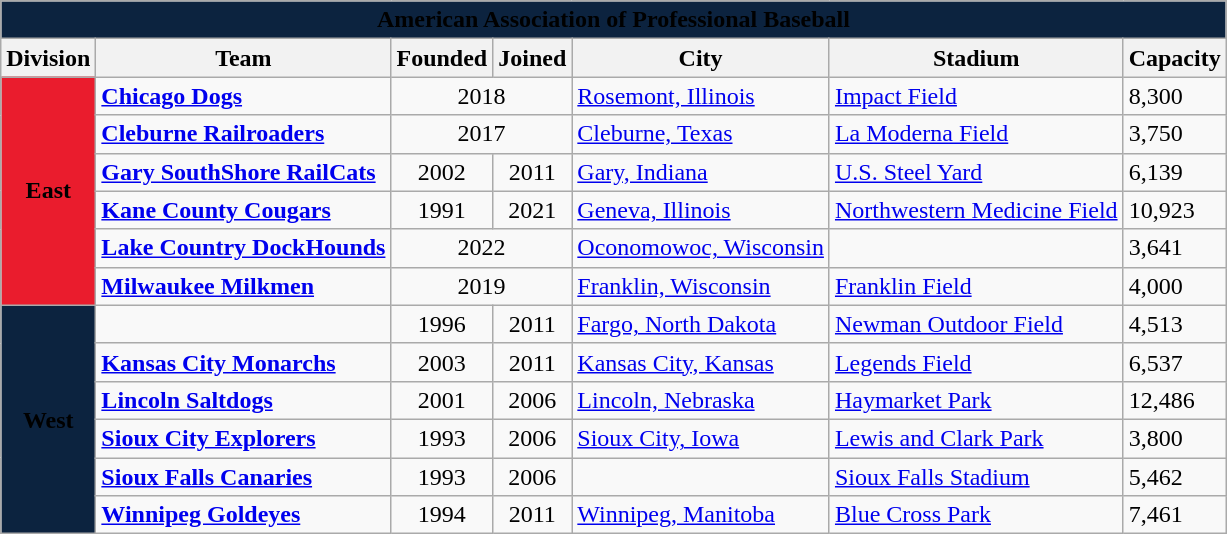<table class="wikitable sortable">
<tr>
<th colspan="7" style="background-color:#0c233f"><span>American Association of Professional Baseball</span></th>
</tr>
<tr>
<th>Division</th>
<th>Team</th>
<th>Founded</th>
<th>Joined</th>
<th>City</th>
<th>Stadium</th>
<th>Capacity</th>
</tr>
<tr>
<th rowspan="6" style="background-color:#ea1c2d"><span>East</span></th>
<td><strong><a href='#'>Chicago Dogs</a></strong></td>
<td colspan="2" style="text-align:center;">2018</td>
<td><a href='#'>Rosemont, Illinois</a></td>
<td><a href='#'>Impact Field</a></td>
<td>8,300</td>
</tr>
<tr>
<td><strong><a href='#'>Cleburne Railroaders</a></strong></td>
<td colspan="2" style="text-align:center;">2017</td>
<td><a href='#'>Cleburne, Texas</a></td>
<td><a href='#'>La Moderna Field</a></td>
<td>3,750</td>
</tr>
<tr>
<td><strong><a href='#'>Gary SouthShore RailCats</a></strong></td>
<td style="text-align:center;">2002</td>
<td style="text-align:center;">2011</td>
<td><a href='#'>Gary, Indiana</a></td>
<td><a href='#'>U.S. Steel Yard</a></td>
<td>6,139</td>
</tr>
<tr>
<td><strong><a href='#'>Kane County Cougars</a></strong></td>
<td style="text-align:center;">1991</td>
<td style="text-align:center;">2021</td>
<td><a href='#'>Geneva, Illinois</a></td>
<td><a href='#'>Northwestern Medicine Field</a></td>
<td>10,923</td>
</tr>
<tr>
<td><strong><a href='#'>Lake Country DockHounds</a></strong></td>
<td colspan="2" style="text-align:center;">2022</td>
<td><a href='#'>Oconomowoc, Wisconsin</a></td>
<td></td>
<td>3,641</td>
</tr>
<tr>
<td><strong><a href='#'>Milwaukee Milkmen</a></strong></td>
<td colspan="2" style="text-align:center;">2019</td>
<td><a href='#'>Franklin, Wisconsin</a></td>
<td><a href='#'>Franklin Field</a></td>
<td>4,000</td>
</tr>
<tr>
<th rowspan="6" style="background-color:#0c233f"><span>West</span></th>
<td></td>
<td style="text-align:center;">1996</td>
<td style="text-align:center;">2011</td>
<td><a href='#'>Fargo, North Dakota</a></td>
<td><a href='#'>Newman Outdoor Field</a></td>
<td>4,513</td>
</tr>
<tr>
<td><strong><a href='#'>Kansas City Monarchs</a></strong></td>
<td style="text-align:center;">2003</td>
<td style="text-align:center;">2011</td>
<td><a href='#'>Kansas City, Kansas</a></td>
<td><a href='#'>Legends Field</a></td>
<td>6,537</td>
</tr>
<tr>
<td><strong><a href='#'>Lincoln Saltdogs</a></strong></td>
<td style="text-align:center;">2001</td>
<td style="text-align:center;">2006</td>
<td><a href='#'>Lincoln, Nebraska</a></td>
<td><a href='#'>Haymarket Park</a></td>
<td>12,486</td>
</tr>
<tr>
<td><strong><a href='#'>Sioux City Explorers</a></strong></td>
<td style="text-align:center;">1993</td>
<td style="text-align:center;">2006</td>
<td><a href='#'>Sioux City, Iowa</a></td>
<td><a href='#'>Lewis and Clark Park</a></td>
<td>3,800</td>
</tr>
<tr>
<td><strong><a href='#'>Sioux Falls Canaries</a></strong></td>
<td style="text-align:center;">1993</td>
<td style="text-align:center;">2006</td>
<td></td>
<td><a href='#'>Sioux Falls Stadium</a></td>
<td>5,462</td>
</tr>
<tr>
<td><strong><a href='#'>Winnipeg Goldeyes</a></strong></td>
<td style="text-align:center;">1994</td>
<td style="text-align:center;">2011</td>
<td><a href='#'>Winnipeg, Manitoba</a></td>
<td><a href='#'>Blue Cross Park</a></td>
<td>7,461</td>
</tr>
</table>
